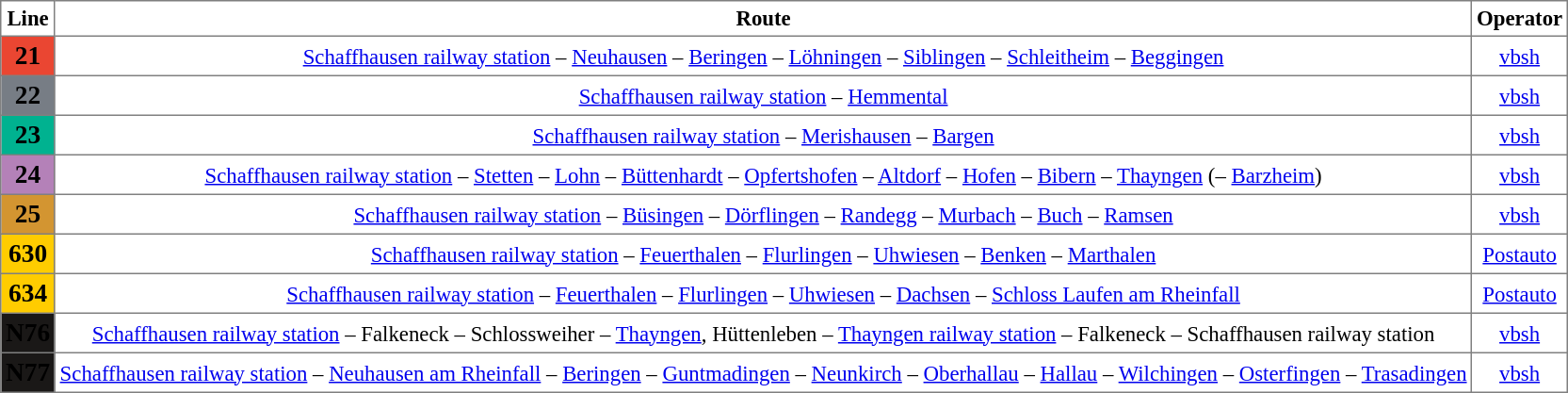<table border="1" cellspacing="0" cellpadding="3" style="border-collapse:collapse; font-size:95%; margin-left:10px; margin-bottom:5px;">
<tr>
<th>Line</th>
<th>Route</th>
<th>Operator</th>
</tr>
<tr align=center>
<td bgcolor=#ea4632><span><big><strong>21</strong></big></span></td>
<td><a href='#'>Schaffhausen railway station</a> – <a href='#'>Neuhausen</a> – <a href='#'>Beringen</a> – <a href='#'>Löhningen</a> – <a href='#'>Siblingen</a> – <a href='#'>Schleitheim</a> – <a href='#'>Beggingen</a></td>
<td><a href='#'>vbsh</a></td>
</tr>
<tr align=center>
<td bgcolor=#777d85><span><big><strong>22</strong></big></span></td>
<td><a href='#'>Schaffhausen railway station</a> – <a href='#'>Hemmental</a></td>
<td><a href='#'>vbsh</a></td>
</tr>
<tr align=center>
<td bgcolor=#00b290><span><big><strong>23</strong></big></span></td>
<td><a href='#'>Schaffhausen railway station</a> – <a href='#'>Merishausen</a> – <a href='#'>Bargen</a></td>
<td><a href='#'>vbsh</a></td>
</tr>
<tr align=center>
<td bgcolor=#b481b8><span><big><strong>24</strong></big></span></td>
<td><a href='#'>Schaffhausen railway station</a>  – <a href='#'>Stetten</a> – <a href='#'>Lohn</a> – <a href='#'>Büttenhardt</a> – <a href='#'>Opfertshofen</a> – <a href='#'>Altdorf</a> – <a href='#'>Hofen</a> – <a href='#'>Bibern</a> – <a href='#'>Thayngen</a> (– <a href='#'>Barzheim</a>)</td>
<td><a href='#'>vbsh</a></td>
</tr>
<tr align=center>
<td bgcolor=#d39531><span><big><strong>25</strong></big></span></td>
<td><a href='#'>Schaffhausen railway station</a> – <a href='#'>Büsingen</a> – <a href='#'>Dörflingen</a> – <a href='#'>Randegg</a> – <a href='#'>Murbach</a> – <a href='#'>Buch</a> – <a href='#'>Ramsen</a></td>
<td><a href='#'>vbsh</a></td>
</tr>
<tr align=center>
<td bgcolor=#ffcc00><big><strong>630</strong></big></td>
<td><a href='#'>Schaffhausen railway station</a> – <a href='#'>Feuerthalen</a> – <a href='#'>Flurlingen</a> – <a href='#'>Uhwiesen</a> – <a href='#'>Benken</a> – <a href='#'>Marthalen</a></td>
<td><a href='#'>Postauto</a></td>
</tr>
<tr align=center>
<td bgcolor=#ffcc00><big><strong>634</strong></big></td>
<td><a href='#'>Schaffhausen railway station</a> – <a href='#'>Feuerthalen</a> – <a href='#'>Flurlingen</a> – <a href='#'>Uhwiesen</a> – <a href='#'>Dachsen</a> – <a href='#'>Schloss Laufen am Rheinfall</a></td>
<td><a href='#'>Postauto</a></td>
</tr>
<tr align=center>
<td bgcolor=#1A1817><span><big><strong>N76</strong></big></span></td>
<td><a href='#'>Schaffhausen railway station</a> – Falkeneck – Schlossweiher – <a href='#'>Thayngen</a>, Hüttenleben – <a href='#'>Thayngen railway station</a> – Falkeneck – Schaffhausen railway station</td>
<td><a href='#'>vbsh</a></td>
</tr>
<tr align=center>
<td bgcolor=#1A1817><span><big><strong>N77</strong></big></span></td>
<td><a href='#'>Schaffhausen railway station</a> – <a href='#'>Neuhausen am Rheinfall</a> – <a href='#'>Beringen</a> – <a href='#'>Guntmadingen</a> – <a href='#'>Neunkirch</a> – <a href='#'>Oberhallau</a> – <a href='#'>Hallau</a> – <a href='#'>Wilchingen</a> – <a href='#'>Osterfingen</a> – <a href='#'>Trasadingen</a></td>
<td><a href='#'>vbsh</a></td>
</tr>
</table>
